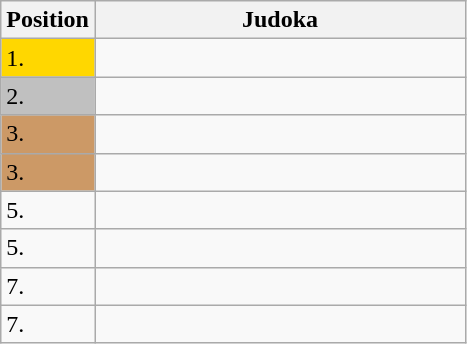<table class=wikitable>
<tr>
<th>Position</th>
<th width=240>Judoka</th>
</tr>
<tr>
<td bgcolor=gold>1.</td>
<td></td>
</tr>
<tr>
<td bgcolor=silver>2.</td>
<td></td>
</tr>
<tr>
<td bgcolor=CC9966>3.</td>
<td></td>
</tr>
<tr>
<td bgcolor=CC9966>3.</td>
<td></td>
</tr>
<tr>
<td>5.</td>
<td></td>
</tr>
<tr>
<td>5.</td>
<td></td>
</tr>
<tr>
<td>7.</td>
<td></td>
</tr>
<tr>
<td>7.</td>
<td></td>
</tr>
</table>
